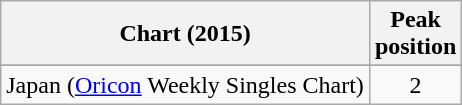<table class="wikitable sortable" border="1">
<tr>
<th>Chart (2015)</th>
<th>Peak<br>position</th>
</tr>
<tr>
</tr>
<tr>
<td>Japan (<a href='#'>Oricon</a> Weekly Singles Chart)</td>
<td style="text-align:center;">2</td>
</tr>
</table>
